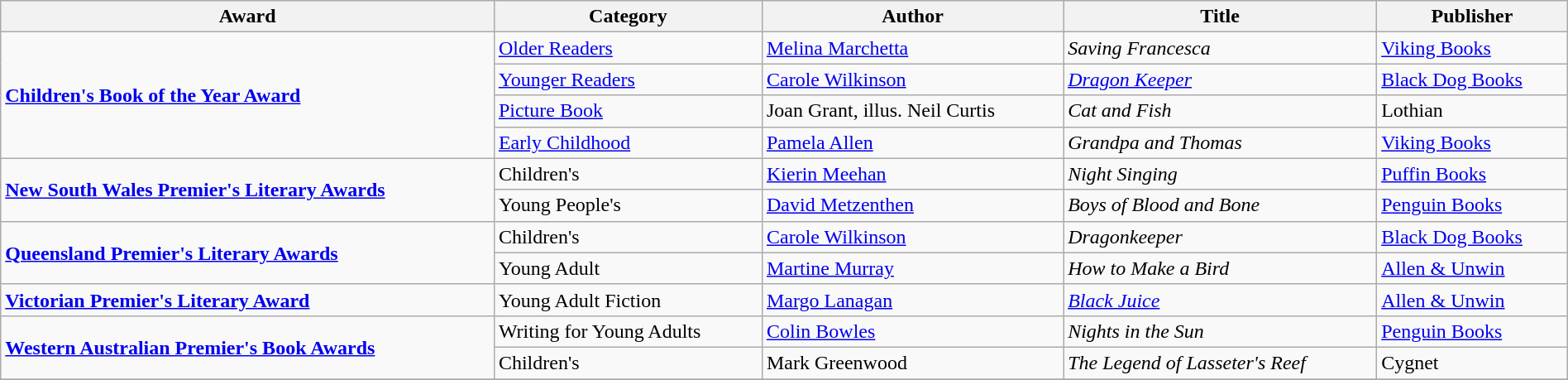<table class="wikitable" width=100%>
<tr>
<th>Award</th>
<th>Category</th>
<th>Author</th>
<th>Title</th>
<th>Publisher</th>
</tr>
<tr>
<td rowspan=4><strong><a href='#'>Children's Book of the Year Award</a></strong></td>
<td><a href='#'>Older Readers</a></td>
<td><a href='#'>Melina Marchetta</a></td>
<td><em>Saving Francesca</em></td>
<td><a href='#'>Viking Books</a></td>
</tr>
<tr>
<td><a href='#'>Younger Readers</a></td>
<td><a href='#'>Carole Wilkinson</a></td>
<td><em><a href='#'>Dragon Keeper</a></em></td>
<td><a href='#'>Black Dog Books</a></td>
</tr>
<tr>
<td><a href='#'>Picture Book</a></td>
<td>Joan Grant, illus. Neil Curtis</td>
<td><em>Cat and Fish</em></td>
<td>Lothian</td>
</tr>
<tr>
<td><a href='#'>Early Childhood</a></td>
<td><a href='#'>Pamela Allen</a></td>
<td><em>Grandpa and Thomas</em></td>
<td><a href='#'>Viking Books</a></td>
</tr>
<tr>
<td rowspan=2><strong><a href='#'>New South Wales Premier's Literary Awards</a></strong></td>
<td>Children's</td>
<td><a href='#'>Kierin Meehan</a></td>
<td><em>Night Singing</em></td>
<td><a href='#'>Puffin Books</a></td>
</tr>
<tr>
<td>Young People's</td>
<td><a href='#'>David Metzenthen</a></td>
<td><em>Boys of Blood and Bone</em></td>
<td><a href='#'>Penguin Books</a></td>
</tr>
<tr>
<td rowspan=2><strong><a href='#'>Queensland Premier's Literary Awards</a></strong></td>
<td>Children's</td>
<td><a href='#'>Carole Wilkinson</a></td>
<td><em>Dragonkeeper</em></td>
<td><a href='#'>Black Dog Books</a></td>
</tr>
<tr>
<td>Young Adult</td>
<td><a href='#'>Martine Murray</a></td>
<td><em>How to Make a Bird</em></td>
<td><a href='#'>Allen & Unwin</a></td>
</tr>
<tr>
<td><strong><a href='#'>Victorian Premier's Literary Award</a></strong></td>
<td>Young Adult Fiction</td>
<td><a href='#'>Margo Lanagan</a></td>
<td><em><a href='#'>Black Juice</a></em></td>
<td><a href='#'>Allen & Unwin</a></td>
</tr>
<tr>
<td rowspan=2><strong><a href='#'>Western Australian Premier's Book Awards</a></strong></td>
<td>Writing for Young Adults</td>
<td><a href='#'>Colin Bowles</a></td>
<td><em>Nights in the Sun</em></td>
<td><a href='#'>Penguin Books</a></td>
</tr>
<tr>
<td>Children's</td>
<td>Mark Greenwood</td>
<td><em>The Legend of Lasseter's Reef</em></td>
<td>Cygnet</td>
</tr>
<tr>
</tr>
</table>
